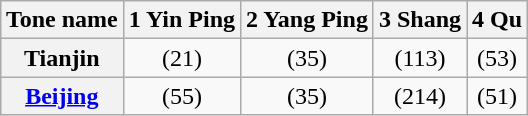<table class="wikitable" style="text-align:center; margin:1em auto 1em auto">
<tr>
<th>Tone name</th>
<th>1 Yin Ping</th>
<th>2 Yang Ping</th>
<th>3 Shang</th>
<th>4 Qu</th>
</tr>
<tr>
<th>Tianjin</th>
<td> (21)</td>
<td> (35)</td>
<td> (113)</td>
<td> (53)</td>
</tr>
<tr>
<th><a href='#'>Beijing</a></th>
<td> (55)</td>
<td> (35)</td>
<td> (214)</td>
<td> (51)</td>
</tr>
</table>
